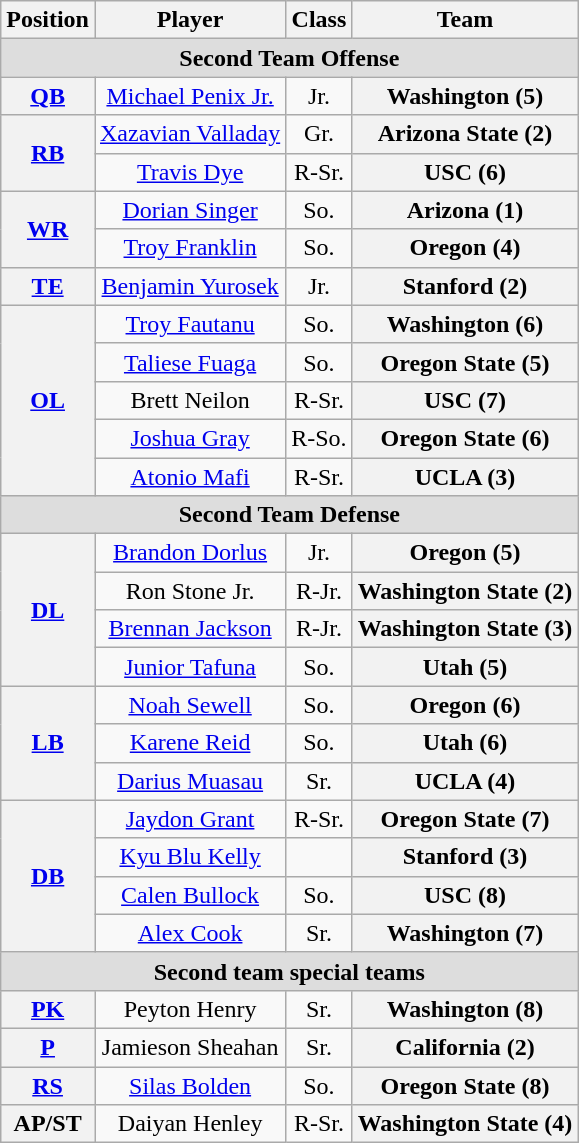<table class="wikitable">
<tr>
<th>Position</th>
<th>Player</th>
<th>Class</th>
<th>Team</th>
</tr>
<tr>
<td colspan="4" style="text-align:center; background:#ddd;"><strong>Second Team Offense</strong></td>
</tr>
<tr style="text-align:center;">
<th rowspan="1"><a href='#'>QB</a></th>
<td><a href='#'>Michael Penix Jr.</a></td>
<td>Jr.</td>
<th style=>Washington (5)</th>
</tr>
<tr style="text-align:center;">
<th rowspan="2"><a href='#'>RB</a></th>
<td><a href='#'>Xazavian Valladay</a></td>
<td>Gr.</td>
<th style=>Arizona State (2)</th>
</tr>
<tr style="text-align:center;">
<td><a href='#'>Travis Dye</a></td>
<td>R-Sr.</td>
<th style=>USC (6)</th>
</tr>
<tr style="text-align:center;">
<th rowspan="2"><a href='#'>WR</a></th>
<td><a href='#'>Dorian Singer</a></td>
<td>So.</td>
<th style=>Arizona (1)</th>
</tr>
<tr style="text-align:center;">
<td><a href='#'>Troy Franklin</a></td>
<td>So.</td>
<th style=>Oregon (4)</th>
</tr>
<tr style="text-align:center;">
<th rowspan="1"><a href='#'>TE</a></th>
<td><a href='#'>Benjamin Yurosek</a></td>
<td>Jr.</td>
<th style=>Stanford (2)</th>
</tr>
<tr style="text-align:center;">
<th rowspan="5"><a href='#'>OL</a></th>
<td><a href='#'>Troy Fautanu</a></td>
<td>So.</td>
<th style=>Washington (6)</th>
</tr>
<tr style="text-align:center;">
<td><a href='#'>Taliese Fuaga</a></td>
<td>So.</td>
<th style=>Oregon State (5)</th>
</tr>
<tr style="text-align:center;">
<td>Brett Neilon</td>
<td>R-Sr.</td>
<th style=>USC (7)</th>
</tr>
<tr style="text-align:center;">
<td><a href='#'>Joshua Gray</a></td>
<td>R-So.</td>
<th style=>Oregon State (6)</th>
</tr>
<tr style="text-align:center;">
<td><a href='#'>Atonio Mafi</a></td>
<td>R-Sr.</td>
<th style=>UCLA (3)</th>
</tr>
<tr style="text-align:center;">
<td colspan="4" style="text-align:center; background:#ddd;"><strong>Second Team Defense</strong></td>
</tr>
<tr style="text-align:center;">
<th rowspan="4"><a href='#'>DL</a></th>
<td><a href='#'>Brandon Dorlus</a></td>
<td>Jr.</td>
<th style=>Oregon (5)</th>
</tr>
<tr style="text-align:center;">
<td>Ron Stone Jr.</td>
<td>R-Jr.</td>
<th style=>Washington State (2)</th>
</tr>
<tr style="text-align:center;">
<td><a href='#'>Brennan Jackson</a></td>
<td>R-Jr.</td>
<th style=>Washington State (3)</th>
</tr>
<tr style="text-align:center;">
<td><a href='#'>Junior Tafuna</a></td>
<td>So.</td>
<th style=>Utah (5)</th>
</tr>
<tr style="text-align:center;">
<th rowspan="3"><a href='#'>LB</a></th>
<td><a href='#'>Noah Sewell</a></td>
<td>So.</td>
<th style=>Oregon (6)</th>
</tr>
<tr style="text-align:center;">
<td><a href='#'>Karene Reid</a></td>
<td>So.</td>
<th style=>Utah (6)</th>
</tr>
<tr style="text-align:center;">
<td><a href='#'>Darius Muasau</a></td>
<td>Sr.</td>
<th style=>UCLA (4)</th>
</tr>
<tr style="text-align:center;">
<th rowspan="4"><a href='#'>DB</a></th>
<td><a href='#'>Jaydon Grant</a></td>
<td>R-Sr.</td>
<th style=>Oregon State (7)</th>
</tr>
<tr style="text-align:center;">
<td><a href='#'>Kyu Blu Kelly</a></td>
<td></td>
<th style=>Stanford (3)</th>
</tr>
<tr style="text-align:center;">
<td><a href='#'>Calen Bullock</a></td>
<td>So.</td>
<th style=>USC (8)</th>
</tr>
<tr style="text-align:center;">
<td><a href='#'>Alex Cook</a></td>
<td>Sr.</td>
<th style=>Washington (7)</th>
</tr>
<tr>
<td colspan="4" style="text-align:center; background:#ddd;"><strong>Second team special teams</strong></td>
</tr>
<tr style="text-align:center;">
<th rowspan="1"><a href='#'>PK</a></th>
<td>Peyton Henry</td>
<td>Sr.</td>
<th style=>Washington (8)</th>
</tr>
<tr style="text-align:center;">
<th rowspan="1"><a href='#'>P</a></th>
<td>Jamieson Sheahan</td>
<td>Sr.</td>
<th style=>California (2)</th>
</tr>
<tr style="text-align:center;">
<th rowspan="1"><a href='#'>RS</a></th>
<td><a href='#'>Silas Bolden</a></td>
<td>So.</td>
<th style=>Oregon State (8)</th>
</tr>
<tr style="text-align:center;">
<th rowspan="1">AP/ST</th>
<td>Daiyan Henley</td>
<td>R-Sr.</td>
<th style=>Washington State (4)</th>
</tr>
</table>
